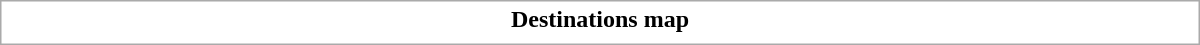<table class="collapsible uncollapsed" style="border:1px #aaa solid; width:50em; margin:0.2em auto">
<tr>
<th>Destinations map</th>
</tr>
<tr>
<td></td>
</tr>
</table>
